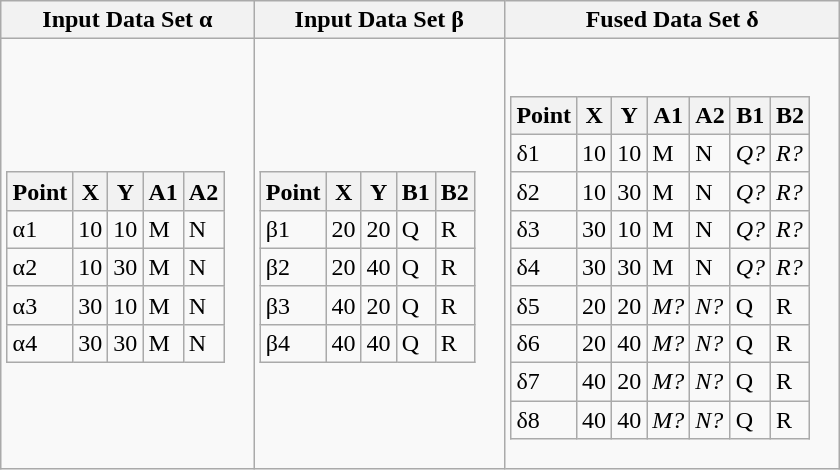<table class="wikitable">
<tr>
<th>Input Data Set α</th>
<th>Input Data Set β</th>
<th>Fused Data Set δ</th>
</tr>
<tr>
<td><br><table class="wikitable" border="1">
<tr>
<th>Point</th>
<th>X</th>
<th>Y</th>
<th>A1</th>
<th>A2</th>
</tr>
<tr>
<td>α1</td>
<td>10</td>
<td>10</td>
<td>M</td>
<td>N</td>
</tr>
<tr>
<td>α2</td>
<td>10</td>
<td>30</td>
<td>M</td>
<td>N</td>
</tr>
<tr>
<td>α3</td>
<td>30</td>
<td>10</td>
<td>M</td>
<td>N</td>
</tr>
<tr>
<td>α4</td>
<td>30</td>
<td>30</td>
<td>M</td>
<td>N</td>
</tr>
</table>
</td>
<td><br><table class="wikitable" border="1">
<tr>
<th>Point</th>
<th>X</th>
<th>Y</th>
<th>B1</th>
<th>B2</th>
</tr>
<tr>
<td>β1</td>
<td>20</td>
<td>20</td>
<td>Q</td>
<td>R</td>
</tr>
<tr>
<td>β2</td>
<td>20</td>
<td>40</td>
<td>Q</td>
<td>R</td>
</tr>
<tr>
<td>β3</td>
<td>40</td>
<td>20</td>
<td>Q</td>
<td>R</td>
</tr>
<tr>
<td>β4</td>
<td>40</td>
<td>40</td>
<td>Q</td>
<td>R</td>
</tr>
</table>
</td>
<td><br><table class="wikitable" border="1">
<tr>
<th>Point</th>
<th>X</th>
<th>Y</th>
<th>A1</th>
<th>A2</th>
<th>B1</th>
<th>B2</th>
</tr>
<tr>
<td>δ1</td>
<td>10</td>
<td>10</td>
<td>M</td>
<td>N</td>
<td><em>Q?</em></td>
<td><em>R?</em></td>
</tr>
<tr>
<td>δ2</td>
<td>10</td>
<td>30</td>
<td>M</td>
<td>N</td>
<td><em>Q?</em></td>
<td><em>R?</em></td>
</tr>
<tr>
<td>δ3</td>
<td>30</td>
<td>10</td>
<td>M</td>
<td>N</td>
<td><em>Q?</em></td>
<td><em>R?</em></td>
</tr>
<tr>
<td>δ4</td>
<td>30</td>
<td>30</td>
<td>M</td>
<td>N</td>
<td><em>Q?</em></td>
<td><em>R?</em></td>
</tr>
<tr>
<td>δ5</td>
<td>20</td>
<td>20</td>
<td><em>M?</em></td>
<td><em>N?</em></td>
<td>Q</td>
<td>R</td>
</tr>
<tr>
<td>δ6</td>
<td>20</td>
<td>40</td>
<td><em>M?</em></td>
<td><em>N?</em></td>
<td>Q</td>
<td>R</td>
</tr>
<tr>
<td>δ7</td>
<td>40</td>
<td>20</td>
<td><em>M?</em></td>
<td><em>N?</em></td>
<td>Q</td>
<td>R</td>
</tr>
<tr>
<td>δ8</td>
<td>40</td>
<td>40</td>
<td><em>M?</em></td>
<td><em>N?</em></td>
<td>Q</td>
<td>R</td>
</tr>
</table>
</td>
</tr>
</table>
